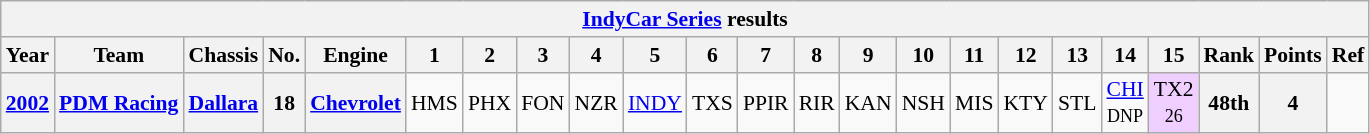<table class="wikitable" style="text-align:center; font-size:90%">
<tr>
<th colspan=45><a href='#'>IndyCar Series</a> results</th>
</tr>
<tr>
<th>Year</th>
<th>Team</th>
<th>Chassis</th>
<th>No.</th>
<th>Engine</th>
<th>1</th>
<th>2</th>
<th>3</th>
<th>4</th>
<th>5</th>
<th>6</th>
<th>7</th>
<th>8</th>
<th>9</th>
<th>10</th>
<th>11</th>
<th>12</th>
<th>13</th>
<th>14</th>
<th>15</th>
<th>Rank</th>
<th>Points</th>
<th>Ref</th>
</tr>
<tr>
<th><a href='#'>2002</a></th>
<th><a href='#'>PDM Racing</a></th>
<th><a href='#'>Dallara</a></th>
<th>18</th>
<th><a href='#'>Chevrolet</a></th>
<td>HMS</td>
<td>PHX</td>
<td>FON</td>
<td>NZR</td>
<td><a href='#'>INDY</a></td>
<td>TXS</td>
<td>PPIR</td>
<td>RIR</td>
<td>KAN</td>
<td>NSH</td>
<td>MIS</td>
<td>KTY</td>
<td>STL</td>
<td><a href='#'>CHI</a><br><small>DNP</small></td>
<td style="background:#EFCFFF;">TX2<br><small>26</small></td>
<th style="background:#;">48th</th>
<th style="background:#;">4</th>
<td></td>
</tr>
</table>
